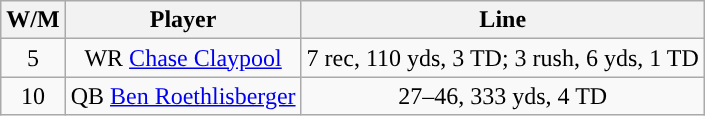<table class="wikitable" style="text-align:center">
<tr>
<th>W/M</th>
<th>Player</th>
<th>Line</th>
</tr>
<tr>
<td>5</td>
<td>WR <a href='#'>Chase Claypool</a></td>
<td>7 rec, 110 yds, 3 TD; 3 rush, 6 yds, 1 TD</td>
</tr>
<tr>
<td>10</td>
<td>QB <a href='#'>Ben Roethlisberger</a></td>
<td>27–46, 333 yds, 4 TD</td>
</tr>
</table>
